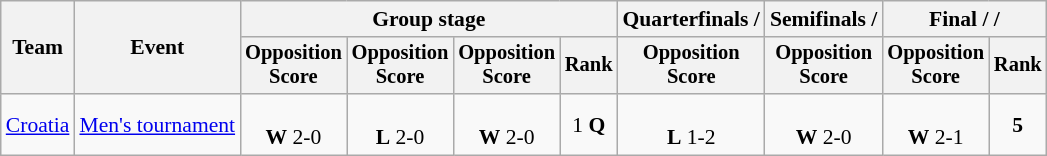<table class="wikitable" style="text-align:center; font-size:90%">
<tr>
<th rowspan=2>Team</th>
<th rowspan=2>Event</th>
<th colspan=4>Group stage</th>
<th>Quarterfinals / </th>
<th>Semifinals / </th>
<th colspan=2>Final /  / </th>
</tr>
<tr style="font-size:95%">
<th>Opposition<br>Score</th>
<th>Opposition<br>Score</th>
<th>Opposition<br>Score</th>
<th>Rank</th>
<th>Opposition<br>Score</th>
<th>Opposition<br>Score</th>
<th>Opposition<br>Score</th>
<th>Rank</th>
</tr>
<tr>
<td align=left><a href='#'>Croatia</a></td>
<td><a href='#'>Men's tournament</a></td>
<td><br><strong>W</strong> 2-0</td>
<td><br><strong>L</strong> 2-0</td>
<td><br><strong>W</strong> 2-0</td>
<td>1 <strong>Q</strong></td>
<td><br><strong>L</strong> 1-2</td>
<td><br><strong>W</strong> 2-0</td>
<td><br><strong>W</strong> 2-1</td>
<td><strong>5</strong></td>
</tr>
</table>
